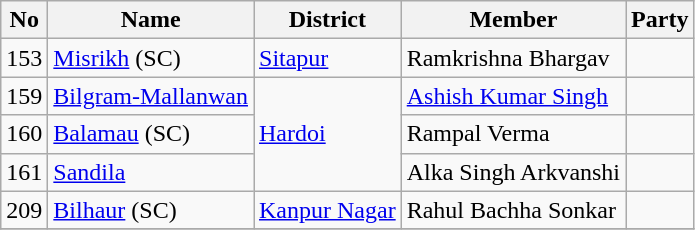<table class="wikitable sortable">
<tr>
<th>No</th>
<th>Name</th>
<th>District</th>
<th>Member</th>
<th colspan="2">Party</th>
</tr>
<tr>
<td>153</td>
<td><a href='#'>Misrikh</a> (SC)</td>
<td><a href='#'>Sitapur</a></td>
<td>Ramkrishna Bhargav</td>
<td></td>
</tr>
<tr>
<td>159</td>
<td><a href='#'>Bilgram-Mallanwan</a></td>
<td rowspan="3"><a href='#'>Hardoi</a></td>
<td><a href='#'>Ashish Kumar Singh</a></td>
<td></td>
</tr>
<tr>
<td>160</td>
<td><a href='#'>Balamau</a> (SC)</td>
<td>Rampal Verma</td>
<td></td>
</tr>
<tr>
<td>161</td>
<td><a href='#'>Sandila</a></td>
<td>Alka Singh Arkvanshi</td>
<td></td>
</tr>
<tr>
<td>209</td>
<td><a href='#'>Bilhaur</a> (SC)</td>
<td><a href='#'>Kanpur Nagar</a></td>
<td>Rahul Bachha Sonkar</td>
<td></td>
</tr>
<tr>
</tr>
</table>
